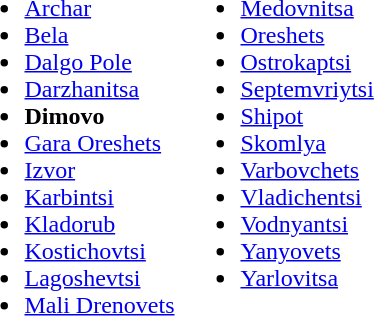<table>
<tr>
<td valign="top"><br><ul><li><a href='#'>Archar</a></li><li><a href='#'>Bela</a></li><li><a href='#'>Dalgo Pole</a></li><li><a href='#'>Darzhanitsa</a></li><li><strong>Dimovo</strong></li><li><a href='#'>Gara Oreshets</a></li><li><a href='#'>Izvor</a></li><li><a href='#'>Karbintsi</a></li><li><a href='#'>Kladorub</a></li><li><a href='#'>Kostichovtsi</a></li><li><a href='#'>Lagoshevtsi</a></li><li><a href='#'>Mali Drenovets</a></li></ul></td>
<td valign="top"><br><ul><li><a href='#'>Medovnitsa</a></li><li><a href='#'>Oreshets</a></li><li><a href='#'>Ostrokaptsi</a></li><li><a href='#'>Septemvriytsi</a></li><li><a href='#'>Shipot</a></li><li><a href='#'>Skomlya</a></li><li><a href='#'>Varbovchets</a></li><li><a href='#'>Vladichentsi</a></li><li><a href='#'>Vodnyantsi</a></li><li><a href='#'>Yanyovets</a></li><li><a href='#'>Yarlovitsa</a></li></ul></td>
</tr>
</table>
